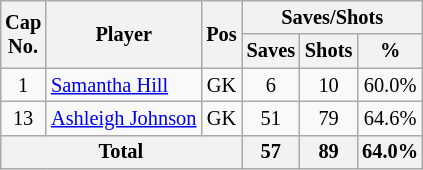<table class="wikitable sortable" style="text-align: center; font-size: 85%; margin-left: 1em;">
<tr>
<th rowspan="2">Cap<br>No.</th>
<th rowspan="2">Player</th>
<th rowspan="2">Pos</th>
<th colspan="3">Saves/Shots</th>
</tr>
<tr>
<th>Saves</th>
<th>Shots</th>
<th>%</th>
</tr>
<tr>
<td>1</td>
<td style="text-align: left;" data-sort-value="Hill, Samantha"><a href='#'>Samantha Hill</a></td>
<td>GK</td>
<td>6</td>
<td>10</td>
<td>60.0%</td>
</tr>
<tr>
<td>13</td>
<td style="text-align: left;" data-sort-value="Johnson, Ashleigh"><a href='#'>Ashleigh Johnson</a></td>
<td>GK</td>
<td>51</td>
<td>79</td>
<td>64.6%</td>
</tr>
<tr>
<th colspan="3">Total</th>
<th>57</th>
<th>89</th>
<th>64.0%</th>
</tr>
</table>
